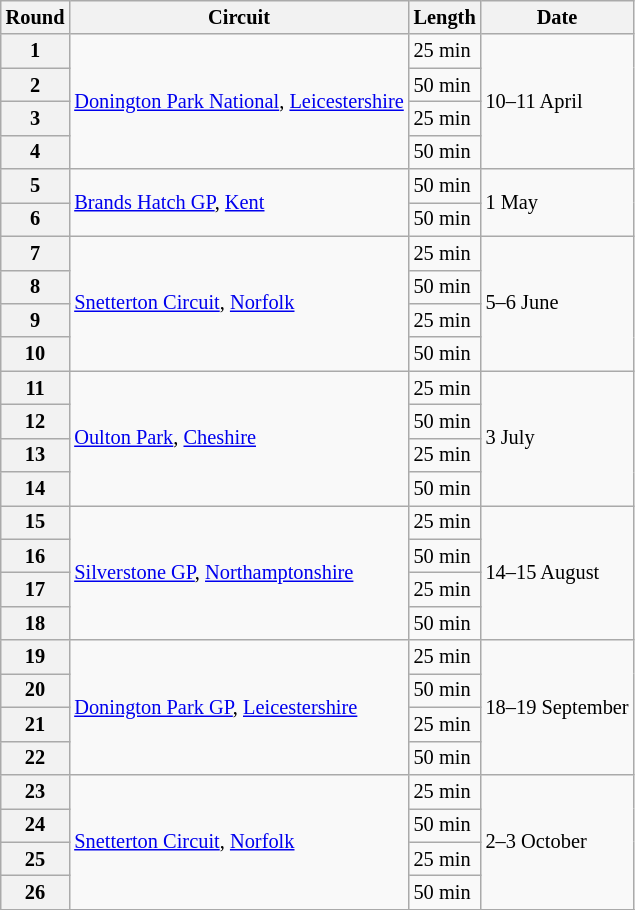<table class="wikitable" style="font-size: 85%;">
<tr>
<th>Round</th>
<th>Circuit</th>
<th>Length</th>
<th>Date</th>
</tr>
<tr>
<th>1</th>
<td rowspan=4><a href='#'>Donington Park National</a>, <a href='#'>Leicestershire</a></td>
<td>25 min</td>
<td rowspan=4>10–11 April</td>
</tr>
<tr>
<th>2</th>
<td>50 min</td>
</tr>
<tr>
<th>3</th>
<td>25 min</td>
</tr>
<tr>
<th>4</th>
<td>50 min</td>
</tr>
<tr>
<th>5</th>
<td rowspan=2><a href='#'>Brands Hatch GP</a>, <a href='#'>Kent</a></td>
<td>50 min</td>
<td rowspan=2>1 May</td>
</tr>
<tr>
<th>6</th>
<td>50 min</td>
</tr>
<tr>
<th>7</th>
<td rowspan=4><a href='#'>Snetterton Circuit</a>, <a href='#'>Norfolk</a></td>
<td>25 min</td>
<td rowspan=4>5–6 June</td>
</tr>
<tr>
<th>8</th>
<td>50 min</td>
</tr>
<tr>
<th>9</th>
<td>25 min</td>
</tr>
<tr>
<th>10</th>
<td>50 min</td>
</tr>
<tr>
<th>11</th>
<td rowspan=4><a href='#'>Oulton Park</a>, <a href='#'>Cheshire</a></td>
<td>25 min</td>
<td rowspan=4>3 July</td>
</tr>
<tr>
<th>12</th>
<td>50 min</td>
</tr>
<tr>
<th>13</th>
<td>25 min</td>
</tr>
<tr>
<th>14</th>
<td>50 min</td>
</tr>
<tr>
<th>15</th>
<td rowspan=4><a href='#'>Silverstone GP</a>, <a href='#'>Northamptonshire</a></td>
<td>25 min</td>
<td rowspan=4>14–15 August</td>
</tr>
<tr>
<th>16</th>
<td>50 min</td>
</tr>
<tr>
<th>17</th>
<td>25 min</td>
</tr>
<tr>
<th>18</th>
<td>50 min</td>
</tr>
<tr>
<th>19</th>
<td rowspan=4><a href='#'>Donington Park GP</a>, <a href='#'>Leicestershire</a></td>
<td>25 min</td>
<td rowspan=4>18–19 September</td>
</tr>
<tr>
<th>20</th>
<td>50 min</td>
</tr>
<tr>
<th>21</th>
<td>25 min</td>
</tr>
<tr>
<th>22</th>
<td>50 min</td>
</tr>
<tr>
<th>23</th>
<td rowspan=4><a href='#'>Snetterton Circuit</a>, <a href='#'>Norfolk</a></td>
<td>25 min</td>
<td rowspan=4>2–3 October</td>
</tr>
<tr>
<th>24</th>
<td>50 min</td>
</tr>
<tr>
<th>25</th>
<td>25 min</td>
</tr>
<tr>
<th>26</th>
<td>50 min</td>
</tr>
<tr>
</tr>
</table>
